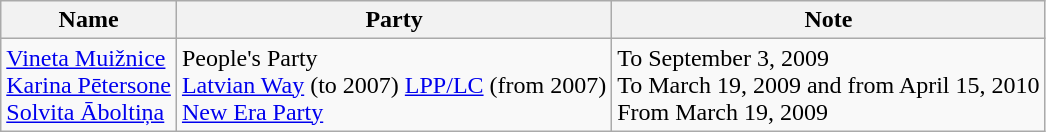<table class="wikitable">
<tr>
<th>Name</th>
<th>Party</th>
<th>Note</th>
</tr>
<tr>
<td><a href='#'>Vineta Muižnice</a><br><a href='#'>Karina Pētersone</a><br><a href='#'>Solvita Āboltiņa</a></td>
<td>People's Party<br><a href='#'>Latvian Way</a> (to 2007) <a href='#'>LPP/LC</a> (from 2007)<br><a href='#'>New Era Party</a></td>
<td>To September 3, 2009<br>To March 19, 2009 and from April 15, 2010<br>From March 19, 2009</td>
</tr>
</table>
